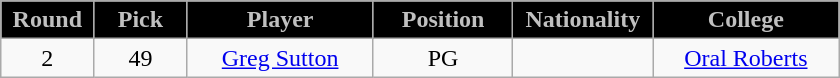<table class="wikitable sortable sortable">
<tr>
<th style="background:black; color:silver" width="10%">Round</th>
<th style="background:black; color:silver" width="10%">Pick</th>
<th style="background:black; color:silver" width="20%">Player</th>
<th style="background:black; color:silver" width="15%">Position</th>
<th style="background:black; color:silver" width="15%">Nationality</th>
<th style="background:black; color:silver" width="20%">College</th>
</tr>
<tr style="text-align: center">
<td>2</td>
<td>49</td>
<td><a href='#'>Greg Sutton</a></td>
<td>PG</td>
<td></td>
<td><a href='#'>Oral Roberts</a></td>
</tr>
</table>
